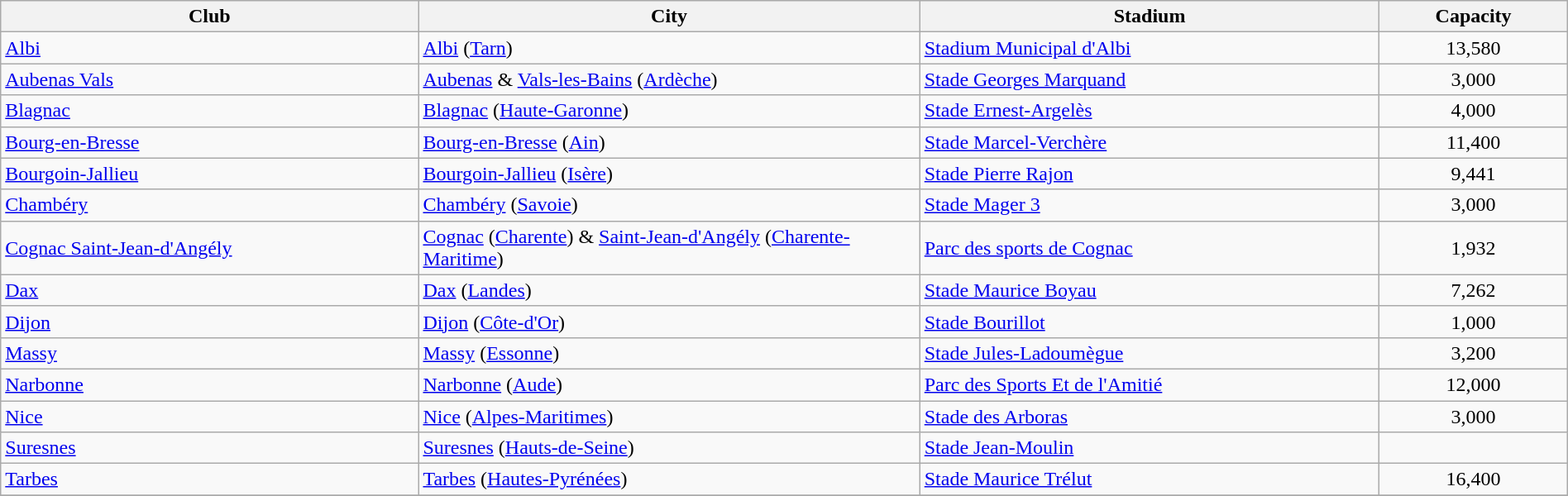<table class="wikitable sortable" width="100%">
<tr>
<th width="20%">Club</th>
<th width="24%">City</th>
<th width="22%">Stadium</th>
<th width="9%">Capacity</th>
</tr>
<tr>
<td><a href='#'>Albi</a></td>
<td><a href='#'>Albi</a> (<a href='#'>Tarn</a>)</td>
<td><a href='#'>Stadium Municipal d'Albi</a></td>
<td align=center>13,580</td>
</tr>
<tr>
<td><a href='#'>Aubenas Vals</a></td>
<td><a href='#'>Aubenas</a> & <a href='#'>Vals-les-Bains</a> (<a href='#'>Ardèche</a>)</td>
<td><a href='#'>Stade Georges Marquand</a></td>
<td align=center>3,000</td>
</tr>
<tr>
<td><a href='#'>Blagnac</a></td>
<td><a href='#'>Blagnac</a> (<a href='#'>Haute-Garonne</a>)</td>
<td><a href='#'>Stade Ernest-Argelès</a></td>
<td align=center>4,000</td>
</tr>
<tr>
<td><a href='#'>Bourg-en-Bresse</a></td>
<td><a href='#'>Bourg-en-Bresse</a> (<a href='#'>Ain</a>)</td>
<td><a href='#'>Stade Marcel-Verchère</a></td>
<td align=center>11,400</td>
</tr>
<tr>
<td><a href='#'>Bourgoin-Jallieu</a></td>
<td><a href='#'>Bourgoin-Jallieu</a> (<a href='#'>Isère</a>)</td>
<td><a href='#'>Stade Pierre Rajon</a></td>
<td align=center>9,441</td>
</tr>
<tr>
<td><a href='#'>Chambéry</a></td>
<td><a href='#'>Chambéry</a> (<a href='#'>Savoie</a>)</td>
<td><a href='#'>Stade Mager 3</a></td>
<td align=center>3,000</td>
</tr>
<tr>
<td><a href='#'>Cognac Saint-Jean-d'Angély</a></td>
<td><a href='#'>Cognac</a> (<a href='#'>Charente</a>) & <a href='#'>Saint-Jean-d'Angély</a> (<a href='#'>Charente-Maritime</a>)</td>
<td><a href='#'>Parc des sports de Cognac</a></td>
<td align=center>1,932</td>
</tr>
<tr>
<td><a href='#'>Dax</a></td>
<td><a href='#'>Dax</a> (<a href='#'>Landes</a>)</td>
<td><a href='#'>Stade Maurice Boyau</a></td>
<td align=center>7,262</td>
</tr>
<tr>
<td><a href='#'>Dijon</a></td>
<td><a href='#'>Dijon</a> (<a href='#'>Côte-d'Or</a>)</td>
<td><a href='#'>Stade Bourillot</a></td>
<td align=center>1,000</td>
</tr>
<tr>
<td><a href='#'>Massy</a></td>
<td><a href='#'>Massy</a> (<a href='#'>Essonne</a>)</td>
<td><a href='#'>Stade Jules-Ladoumègue</a></td>
<td align=center>3,200</td>
</tr>
<tr>
<td><a href='#'>Narbonne</a></td>
<td><a href='#'>Narbonne</a> (<a href='#'>Aude</a>)</td>
<td><a href='#'>Parc des Sports Et de l'Amitié</a></td>
<td align=center>12,000</td>
</tr>
<tr>
<td><a href='#'>Nice</a></td>
<td><a href='#'>Nice</a> (<a href='#'>Alpes-Maritimes</a>)</td>
<td><a href='#'>Stade des Arboras</a></td>
<td align=center>3,000</td>
</tr>
<tr>
<td><a href='#'>Suresnes</a></td>
<td><a href='#'>Suresnes</a> (<a href='#'>Hauts-de-Seine</a>)</td>
<td><a href='#'>Stade Jean-Moulin</a></td>
<td align=center></td>
</tr>
<tr>
<td><a href='#'>Tarbes</a></td>
<td><a href='#'>Tarbes</a> (<a href='#'>Hautes-Pyrénées</a>)</td>
<td><a href='#'>Stade Maurice Trélut</a></td>
<td align=center>16,400</td>
</tr>
<tr>
</tr>
</table>
